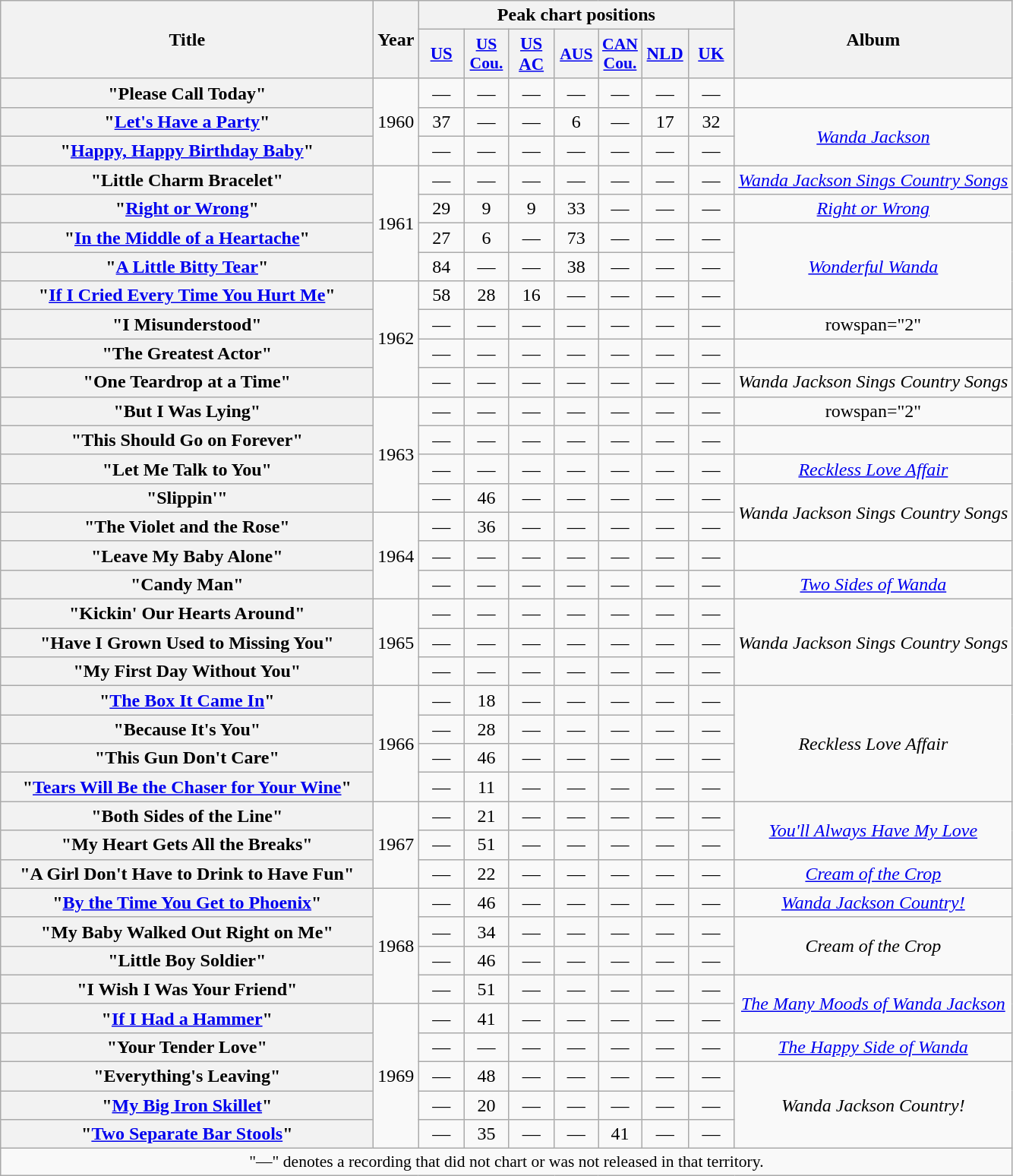<table class="wikitable plainrowheaders" style="text-align:center;" border="1">
<tr>
<th scope="col" rowspan="2" style="width:20em;">Title</th>
<th scope="col" rowspan="2">Year</th>
<th scope="col" colspan="7">Peak chart positions</th>
<th scope="col" rowspan="2">Album</th>
</tr>
<tr>
<th scope="col" style="width:2.2em;font-size:95%;"><a href='#'>US</a><br></th>
<th scope="col" style="width:2.2em;font-size:90%;"><a href='#'>US<br>Cou.</a><br></th>
<th scope="col" style="width:2.2em;font-size:95%;"><a href='#'>US AC</a><br></th>
<th scope="col" style="width:2.2em;font-size:90%;"><a href='#'>AUS</a><br></th>
<th scope="col" style="width:2.2em;font-size:90%;"><a href='#'>CAN<br>Cou.</a><br></th>
<th scope="col" style="width:2.2em;font-size:95%;"><a href='#'>NLD</a><br></th>
<th scope="col" style="width:2.2em;font-size:95%;"><a href='#'>UK</a><br></th>
</tr>
<tr>
<th scope="row">"Please Call Today"</th>
<td rowspan="3">1960</td>
<td>—</td>
<td>—</td>
<td>—</td>
<td>—</td>
<td>—</td>
<td>—</td>
<td>—</td>
<td></td>
</tr>
<tr>
<th scope="row">"<a href='#'>Let's Have a Party</a>"</th>
<td>37</td>
<td>—</td>
<td>—</td>
<td>6</td>
<td>—</td>
<td>17</td>
<td>32</td>
<td rowspan="2"><em><a href='#'>Wanda Jackson</a></em></td>
</tr>
<tr>
<th scope="row">"<a href='#'>Happy, Happy Birthday Baby</a>"</th>
<td>—</td>
<td>—</td>
<td>—</td>
<td>—</td>
<td>—</td>
<td>—</td>
<td>—</td>
</tr>
<tr>
<th scope="row">"Little Charm Bracelet"</th>
<td rowspan="4">1961</td>
<td>—</td>
<td>—</td>
<td>—</td>
<td>—</td>
<td>—</td>
<td>—</td>
<td>—</td>
<td><em><a href='#'>Wanda Jackson Sings Country Songs</a></em></td>
</tr>
<tr>
<th scope="row">"<a href='#'>Right or Wrong</a>"</th>
<td>29</td>
<td>9</td>
<td>9</td>
<td>33</td>
<td>—</td>
<td>—</td>
<td>—</td>
<td><em><a href='#'>Right or Wrong</a></em></td>
</tr>
<tr>
<th scope="row">"<a href='#'>In the Middle of a Heartache</a>"</th>
<td>27</td>
<td>6</td>
<td>—</td>
<td>73</td>
<td>—</td>
<td>—</td>
<td>—</td>
<td rowspan="3"><em><a href='#'>Wonderful Wanda</a></em></td>
</tr>
<tr>
<th scope="row">"<a href='#'>A Little Bitty Tear</a>"</th>
<td>84</td>
<td>—</td>
<td>—</td>
<td>38</td>
<td>—</td>
<td>—</td>
<td>—</td>
</tr>
<tr>
<th scope="row">"<a href='#'>If I Cried Every Time You Hurt Me</a>"</th>
<td rowspan="4">1962</td>
<td>58</td>
<td>28</td>
<td>16</td>
<td>—</td>
<td>—</td>
<td>—</td>
<td>—</td>
</tr>
<tr>
<th scope="row">"I Misunderstood"</th>
<td>—</td>
<td>—</td>
<td>—</td>
<td>—</td>
<td>—</td>
<td>—</td>
<td>—</td>
<td>rowspan="2" </td>
</tr>
<tr>
<th scope="row">"The Greatest Actor"</th>
<td>—</td>
<td>—</td>
<td>—</td>
<td>—</td>
<td>—</td>
<td>—</td>
<td>—</td>
</tr>
<tr>
<th scope="row">"One Teardrop at a Time"</th>
<td>—</td>
<td>—</td>
<td>—</td>
<td>—</td>
<td>—</td>
<td>—</td>
<td>—</td>
<td><em>Wanda Jackson Sings Country Songs</em></td>
</tr>
<tr>
<th scope="row">"But I Was Lying"</th>
<td rowspan="4">1963</td>
<td>—</td>
<td>—</td>
<td>—</td>
<td>—</td>
<td>—</td>
<td>—</td>
<td>—</td>
<td>rowspan="2" </td>
</tr>
<tr>
<th scope="row">"This Should Go on Forever"</th>
<td>—</td>
<td>—</td>
<td>—</td>
<td>—</td>
<td>—</td>
<td>—</td>
<td>—</td>
</tr>
<tr>
<th scope="row">"Let Me Talk to You"</th>
<td>—</td>
<td>—</td>
<td>—</td>
<td>—</td>
<td>—</td>
<td>—</td>
<td>—</td>
<td><em><a href='#'>Reckless Love Affair</a></em></td>
</tr>
<tr>
<th scope="row">"Slippin'"</th>
<td>—</td>
<td>46</td>
<td>—</td>
<td>—</td>
<td>—</td>
<td>—</td>
<td>—</td>
<td rowspan="2"><em>Wanda Jackson Sings Country Songs</em></td>
</tr>
<tr>
<th scope="row">"The Violet and the Rose"</th>
<td rowspan="3">1964</td>
<td>—</td>
<td>36</td>
<td>—</td>
<td>—</td>
<td>—</td>
<td>—</td>
<td>—</td>
</tr>
<tr>
<th scope="row">"Leave My Baby Alone"</th>
<td>—</td>
<td>—</td>
<td>—</td>
<td>—</td>
<td>—</td>
<td>—</td>
<td>—</td>
<td></td>
</tr>
<tr>
<th scope="row">"Candy Man"</th>
<td>—</td>
<td>—</td>
<td>—</td>
<td>—</td>
<td>—</td>
<td>—</td>
<td>—</td>
<td><em><a href='#'>Two Sides of Wanda</a></em></td>
</tr>
<tr>
<th scope="row">"Kickin' Our Hearts Around"</th>
<td rowspan="3">1965</td>
<td>—</td>
<td>—</td>
<td>—</td>
<td>—</td>
<td>—</td>
<td>—</td>
<td>—</td>
<td rowspan="3"><em>Wanda Jackson Sings Country Songs</em></td>
</tr>
<tr>
<th scope="row">"Have I Grown Used to Missing You"</th>
<td>—</td>
<td>—</td>
<td>—</td>
<td>—</td>
<td>—</td>
<td>—</td>
<td>—</td>
</tr>
<tr>
<th scope="row">"My First Day Without You"</th>
<td>—</td>
<td>—</td>
<td>—</td>
<td>—</td>
<td>—</td>
<td>—</td>
<td>—</td>
</tr>
<tr>
<th scope="row">"<a href='#'>The Box It Came In</a>"</th>
<td rowspan="4">1966</td>
<td>—</td>
<td>18</td>
<td>—</td>
<td>—</td>
<td>—</td>
<td>—</td>
<td>—</td>
<td rowspan="4"><em>Reckless Love Affair</em></td>
</tr>
<tr>
<th scope="row">"Because It's You"</th>
<td>—</td>
<td>28</td>
<td>—</td>
<td>—</td>
<td>—</td>
<td>—</td>
<td>—</td>
</tr>
<tr>
<th scope="row">"This Gun Don't Care"</th>
<td>—</td>
<td>46</td>
<td>—</td>
<td>—</td>
<td>—</td>
<td>—</td>
<td>—</td>
</tr>
<tr>
<th scope="row">"<a href='#'>Tears Will Be the Chaser for Your Wine</a>"</th>
<td>—</td>
<td>11</td>
<td>—</td>
<td>—</td>
<td>—</td>
<td>—</td>
<td>—</td>
</tr>
<tr>
<th scope="row">"Both Sides of the Line"</th>
<td rowspan="3">1967</td>
<td>—</td>
<td>21</td>
<td>—</td>
<td>—</td>
<td>—</td>
<td>—</td>
<td>—</td>
<td rowspan="2"><em><a href='#'>You'll Always Have My Love</a></em></td>
</tr>
<tr>
<th scope="row">"My Heart Gets All the Breaks"</th>
<td>—</td>
<td>51</td>
<td>—</td>
<td>—</td>
<td>—</td>
<td>—</td>
<td>—</td>
</tr>
<tr>
<th scope="row">"A Girl Don't Have to Drink to Have Fun"</th>
<td>—</td>
<td>22</td>
<td>—</td>
<td>—</td>
<td>—</td>
<td>—</td>
<td>—</td>
<td><em><a href='#'>Cream of the Crop</a></em></td>
</tr>
<tr>
<th scope="row">"<a href='#'>By the Time You Get to Phoenix</a>"</th>
<td rowspan="4">1968</td>
<td>—</td>
<td>46</td>
<td>—</td>
<td>—</td>
<td>—</td>
<td>—</td>
<td>—</td>
<td><em><a href='#'>Wanda Jackson Country!</a></em></td>
</tr>
<tr>
<th scope="row">"My Baby Walked Out Right on Me"</th>
<td>—</td>
<td>34</td>
<td>—</td>
<td>—</td>
<td>—</td>
<td>—</td>
<td>—</td>
<td rowspan="2"><em>Cream of the Crop</em></td>
</tr>
<tr>
<th scope="row">"Little Boy Soldier"</th>
<td>—</td>
<td>46</td>
<td>—</td>
<td>—</td>
<td>—</td>
<td>—</td>
<td>—</td>
</tr>
<tr>
<th scope="row">"I Wish I Was Your Friend"</th>
<td>—</td>
<td>51</td>
<td>—</td>
<td>—</td>
<td>—</td>
<td>—</td>
<td>—</td>
<td rowspan="2"><em><a href='#'>The Many Moods of Wanda Jackson</a></em></td>
</tr>
<tr>
<th scope="row">"<a href='#'>If I Had a Hammer</a>"</th>
<td rowspan="5">1969</td>
<td>—</td>
<td>41</td>
<td>—</td>
<td>—</td>
<td>—</td>
<td>—</td>
<td>—</td>
</tr>
<tr>
<th scope="row">"Your Tender Love"</th>
<td>—</td>
<td>—</td>
<td>—</td>
<td>—</td>
<td>—</td>
<td>—</td>
<td>—</td>
<td><em><a href='#'>The Happy Side of Wanda</a></em></td>
</tr>
<tr>
<th scope="row">"Everything's Leaving"</th>
<td>—</td>
<td>48</td>
<td>—</td>
<td>—</td>
<td>—</td>
<td>—</td>
<td>—</td>
<td rowspan="3"><em>Wanda Jackson Country!</em></td>
</tr>
<tr>
<th scope="row">"<a href='#'>My Big Iron Skillet</a>"</th>
<td>—</td>
<td>20</td>
<td>—</td>
<td>—</td>
<td>—</td>
<td>—</td>
<td>—</td>
</tr>
<tr>
<th scope="row">"<a href='#'>Two Separate Bar Stools</a>"</th>
<td>—</td>
<td>35</td>
<td>—</td>
<td>—</td>
<td>41</td>
<td>—</td>
<td>—</td>
</tr>
<tr>
<td colspan="10" style="font-size:90%">"—" denotes a recording that did not chart or was not released in that territory.</td>
</tr>
</table>
